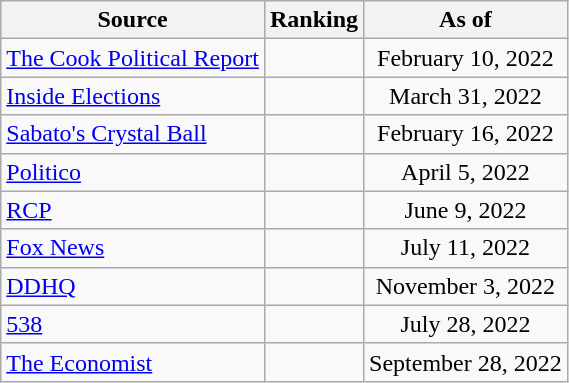<table class="wikitable" style="text-align:center">
<tr>
<th>Source</th>
<th>Ranking</th>
<th>As of</th>
</tr>
<tr>
<td align=left><a href='#'>The Cook Political Report</a></td>
<td></td>
<td>February 10, 2022</td>
</tr>
<tr>
<td align=left><a href='#'>Inside Elections</a></td>
<td></td>
<td>March 31, 2022</td>
</tr>
<tr>
<td align=left><a href='#'>Sabato's Crystal Ball</a></td>
<td></td>
<td>February 16, 2022</td>
</tr>
<tr>
<td align="left"><a href='#'>Politico</a></td>
<td></td>
<td>April 5, 2022</td>
</tr>
<tr>
<td align="left"><a href='#'>RCP</a></td>
<td></td>
<td>June 9, 2022</td>
</tr>
<tr>
<td align=left><a href='#'>Fox News</a></td>
<td></td>
<td>July 11, 2022</td>
</tr>
<tr>
<td align="left"><a href='#'>DDHQ</a></td>
<td></td>
<td>November 3, 2022</td>
</tr>
<tr>
<td align="left"><a href='#'>538</a></td>
<td></td>
<td>July 28, 2022</td>
</tr>
<tr>
<td align="left"><a href='#'>The Economist</a></td>
<td></td>
<td>September 28, 2022</td>
</tr>
</table>
